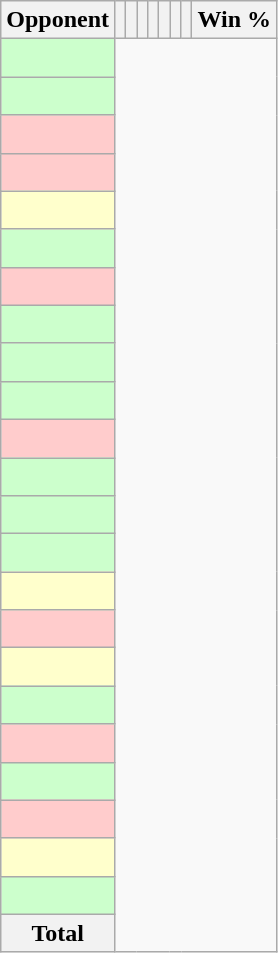<table class="wikitable sortable collapsible collapsed" style="text-align: center;">
<tr>
<th>Opponent</th>
<th></th>
<th></th>
<th></th>
<th></th>
<th></th>
<th></th>
<th></th>
<th>Win %</th>
</tr>
<tr bgcolor=#CCFFCC>
<td align="left"><br></td>
</tr>
<tr bgcolor=#CCFFCC>
<td align="left"><br></td>
</tr>
<tr bgcolor=#FFCCCC>
<td align="left"><br></td>
</tr>
<tr bgcolor=#FFCCCC>
<td align="left"><br></td>
</tr>
<tr bgcolor=#FFFFCC>
<td align="left"><br></td>
</tr>
<tr bgcolor=#CCFFCC>
<td align="left"><br></td>
</tr>
<tr bgcolor=#FFCCCC>
<td align="left"><br></td>
</tr>
<tr bgcolor=#CCFFCC>
<td align="left"><br></td>
</tr>
<tr bgcolor=#CCFFCC>
<td align="left"><br></td>
</tr>
<tr bgcolor=#CCFFCC>
<td align="left"><br></td>
</tr>
<tr bgcolor=#FFCCCC>
<td align="left"><br></td>
</tr>
<tr bgcolor=#CCFFCC>
<td align="left"><br></td>
</tr>
<tr bgcolor=#CCFFCC>
<td align="left"><br></td>
</tr>
<tr bgcolor=#CCFFCC>
<td align="left"><br></td>
</tr>
<tr bgcolor=#FFFFCC>
<td align="left"><br></td>
</tr>
<tr bgcolor=#FFCCCC>
<td align="left"><br></td>
</tr>
<tr bgcolor=#FFFFCC>
<td align="left"><br></td>
</tr>
<tr bgcolor=#CCFFCC>
<td align="left"><br></td>
</tr>
<tr bgcolor=#FFCCCC>
<td align="left"><br></td>
</tr>
<tr bgcolor=#CCFFCC>
<td align="left"><br></td>
</tr>
<tr bgcolor=#FFCCCC>
<td align="left"><br></td>
</tr>
<tr bgcolor=#FFFFCC>
<td align="left"><br></td>
</tr>
<tr bgcolor=#CCFFCC>
<td align="left"><br></td>
</tr>
<tr class="sortbottom">
<th>Total<br></th>
</tr>
</table>
